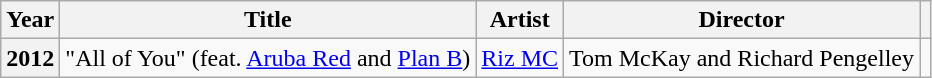<table class="wikitable">
<tr>
<th>Year</th>
<th>Title</th>
<th>Artist</th>
<th>Director</th>
<th></th>
</tr>
<tr>
<th scope=row>2012</th>
<td>"All of You" (feat. <a href='#'>Aruba Red</a> and <a href='#'>Plan B</a>)</td>
<td><a href='#'>Riz MC</a></td>
<td>Tom McKay and Richard Pengelley</td>
<td style="text-align: center;"></td>
</tr>
</table>
